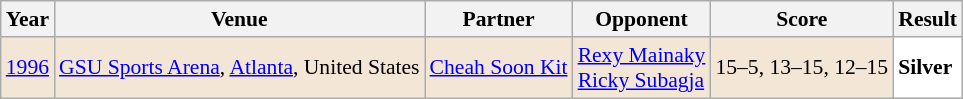<table class="sortable wikitable" style="font-size: 90%;">
<tr>
<th>Year</th>
<th>Venue</th>
<th>Partner</th>
<th>Opponent</th>
<th>Score</th>
<th>Result</th>
</tr>
<tr style="background:#F3E6D7">
<td align="center"><a href='#'>1996</a></td>
<td align="left"><a href='#'>GSU Sports Arena</a>, <a href='#'>Atlanta</a>, United States</td>
<td align="left"> <a href='#'>Cheah Soon Kit</a></td>
<td align="left"> <a href='#'>Rexy Mainaky</a> <br>  <a href='#'>Ricky Subagja</a></td>
<td align="left">15–5, 13–15, 12–15</td>
<td style="text-align:left; background:white"> <strong>Silver</strong></td>
</tr>
</table>
